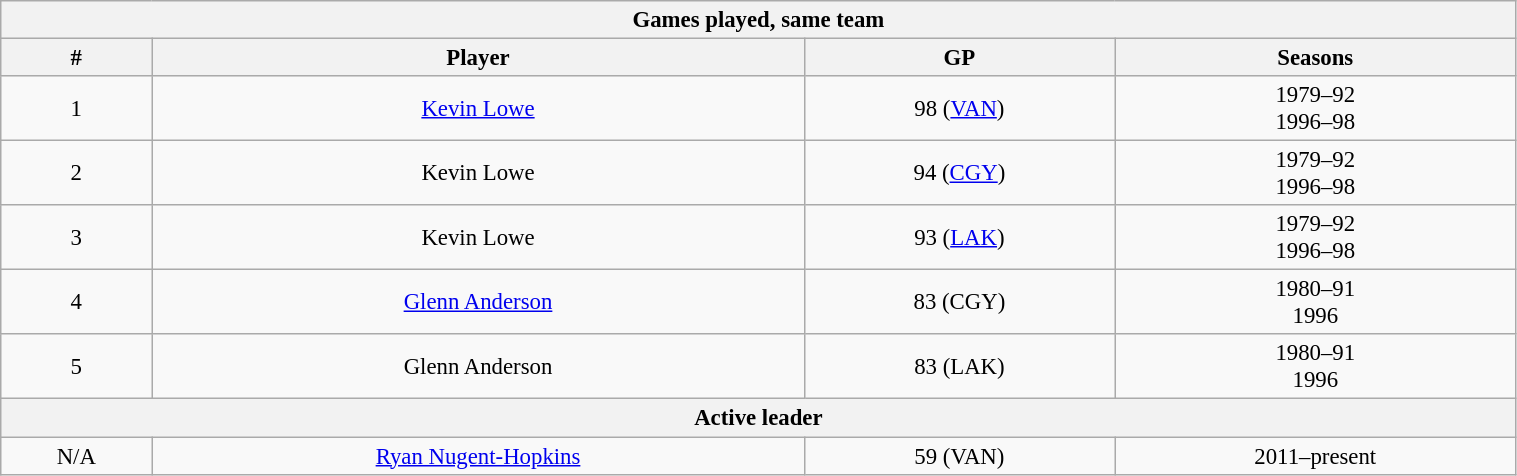<table class="wikitable" style="text-align: center; font-size: 95%" width="80%">
<tr>
<th colspan="4">Games played, same team</th>
</tr>
<tr>
<th>#</th>
<th>Player</th>
<th>GP</th>
<th>Seasons</th>
</tr>
<tr>
<td>1</td>
<td><a href='#'>Kevin Lowe</a></td>
<td>98 (<a href='#'>VAN</a>)</td>
<td>1979–92<br>1996–98</td>
</tr>
<tr>
<td>2</td>
<td>Kevin Lowe</td>
<td>94 (<a href='#'>CGY</a>)</td>
<td>1979–92<br>1996–98</td>
</tr>
<tr>
<td>3</td>
<td>Kevin Lowe</td>
<td>93 (<a href='#'>LAK</a>)</td>
<td>1979–92<br>1996–98</td>
</tr>
<tr>
<td>4</td>
<td><a href='#'>Glenn Anderson</a></td>
<td>83 (CGY)</td>
<td>1980–91<br>1996</td>
</tr>
<tr>
<td>5</td>
<td>Glenn Anderson</td>
<td>83 (LAK)</td>
<td>1980–91<br>1996</td>
</tr>
<tr>
<th colspan="4">Active leader</th>
</tr>
<tr>
<td>N/A</td>
<td><a href='#'>Ryan Nugent-Hopkins</a></td>
<td>59 (VAN)</td>
<td>2011–present</td>
</tr>
</table>
